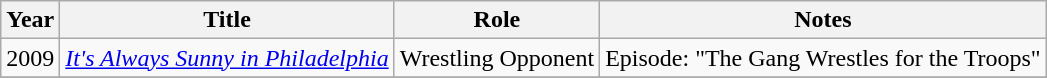<table class="wikitable sortable">
<tr>
<th>Year</th>
<th>Title</th>
<th>Role</th>
<th>Notes</th>
</tr>
<tr>
<td>2009</td>
<td><em><a href='#'>It's Always Sunny in Philadelphia</a></em></td>
<td>Wrestling Opponent</td>
<td>Episode: "The Gang Wrestles for the Troops"</td>
</tr>
<tr>
</tr>
</table>
